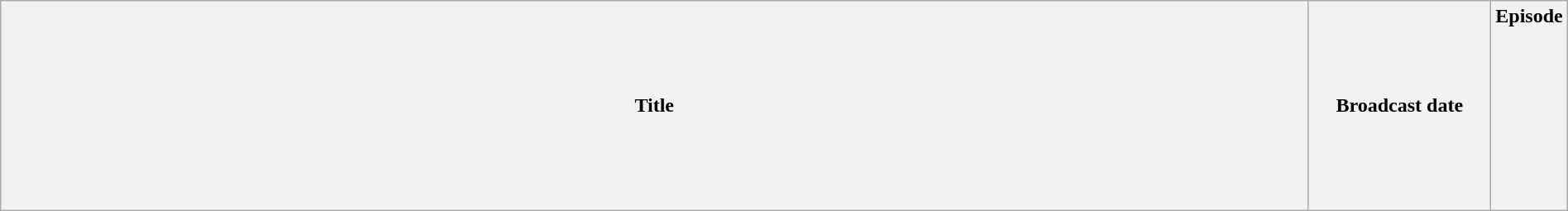<table class="wikitable plainrowheaders" style="width:100%; margin:auto;">
<tr>
<th>Title</th>
<th width="140">Broadcast date</th>
<th width="40">Episode<br><br><br><br><br><br><br><br><br></th>
</tr>
</table>
